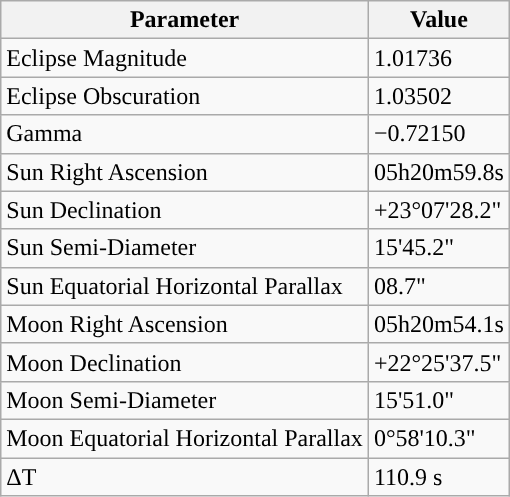<table class="wikitable">
<tr>
<th>Parameter</th>
<th>Value</th>
</tr>
<tr>
<td>Eclipse Magnitude</td>
<td>1.01736</td>
</tr>
<tr>
<td>Eclipse Obscuration</td>
<td>1.03502</td>
</tr>
<tr>
<td>Gamma</td>
<td>−0.72150</td>
</tr>
<tr>
<td>Sun Right Ascension</td>
<td>05h20m59.8s</td>
</tr>
<tr>
<td>Sun Declination</td>
<td>+23°07'28.2"</td>
</tr>
<tr>
<td>Sun Semi-Diameter</td>
<td>15'45.2"</td>
</tr>
<tr>
<td>Sun Equatorial Horizontal Parallax</td>
<td>08.7"</td>
</tr>
<tr>
<td>Moon Right Ascension</td>
<td>05h20m54.1s</td>
</tr>
<tr>
<td>Moon Declination</td>
<td>+22°25'37.5"</td>
</tr>
<tr>
<td>Moon Semi-Diameter</td>
<td>15'51.0"</td>
</tr>
<tr>
<td>Moon Equatorial Horizontal Parallax</td>
<td>0°58'10.3"</td>
</tr>
<tr>
<td>ΔT</td>
<td>110.9 s</td>
</tr>
</table>
